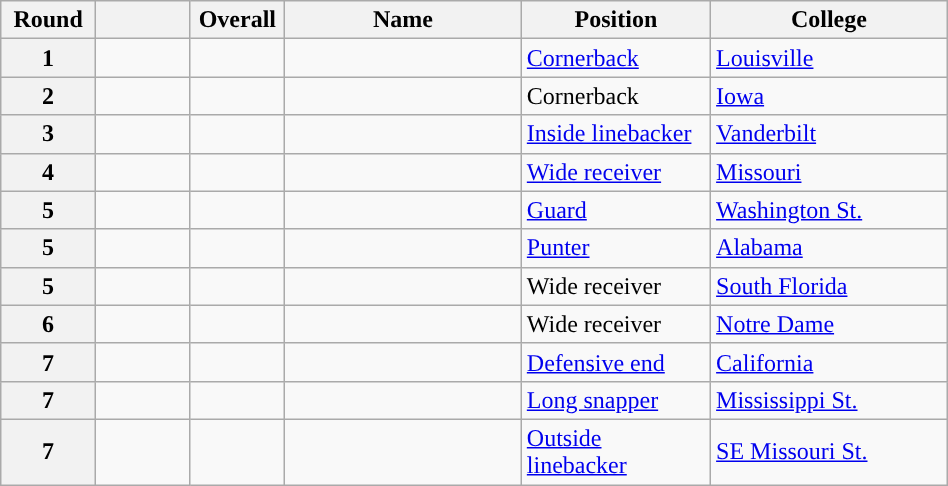<table class="wikitable sortable" style="width: 50%;">
<tr>
<th scope="col" style="width: 10%;">Round</th>
<th scope="col" style="width: 10%;"></th>
<th scope="col" style="width: 10%;">Overall</th>
<th scope="col" style="width: 25%;">Name</th>
<th scope="col" style="width: 20%;">Position</th>
<th scope="col" style="width: 25%;">College</th>
</tr>
<tr>
<th scope="row">1</th>
<td></td>
<td></td>
<td></td>
<td><a href='#'>Cornerback</a></td>
<td><a href='#'>Louisville</a></td>
</tr>
<tr>
<th scope="row">2</th>
<td></td>
<td></td>
<td></td>
<td>Cornerback</td>
<td><a href='#'>Iowa</a></td>
</tr>
<tr>
<th scope="row">3</th>
<td></td>
<td></td>
<td></td>
<td><a href='#'>Inside linebacker</a></td>
<td><a href='#'>Vanderbilt</a></td>
</tr>
<tr>
<th scope="row">4</th>
<td></td>
<td></td>
<td></td>
<td><a href='#'>Wide receiver</a></td>
<td><a href='#'>Missouri</a></td>
</tr>
<tr>
<th scope="row">5</th>
<td></td>
<td></td>
<td></td>
<td><a href='#'>Guard</a></td>
<td><a href='#'>Washington St.</a></td>
</tr>
<tr>
<th scope="row">5</th>
<td></td>
<td></td>
<td></td>
<td><a href='#'>Punter</a></td>
<td><a href='#'>Alabama</a></td>
</tr>
<tr>
<th scope="row">5</th>
<td></td>
<td></td>
<td></td>
<td>Wide receiver</td>
<td><a href='#'>South Florida</a></td>
</tr>
<tr>
<th scope="row">6</th>
<td></td>
<td></td>
<td></td>
<td>Wide receiver</td>
<td><a href='#'>Notre Dame</a></td>
</tr>
<tr>
<th scope="row">7</th>
<td></td>
<td></td>
<td></td>
<td><a href='#'>Defensive end</a></td>
<td><a href='#'>California</a></td>
</tr>
<tr>
<th scope="row">7</th>
<td></td>
<td></td>
<td></td>
<td><a href='#'>Long snapper</a></td>
<td><a href='#'>Mississippi St.</a></td>
</tr>
<tr>
<th scope="row">7</th>
<td></td>
<td></td>
<td></td>
<td><a href='#'>Outside linebacker</a></td>
<td><a href='#'>SE Missouri St.</a></td>
</tr>
</table>
